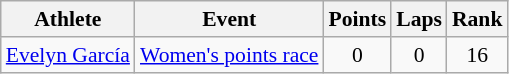<table class=wikitable style="font-size:90%">
<tr>
<th>Athlete</th>
<th>Event</th>
<th>Points</th>
<th>Laps</th>
<th>Rank</th>
</tr>
<tr align=center>
<td align=left><a href='#'>Evelyn García</a></td>
<td align=left><a href='#'>Women's points race</a></td>
<td>0</td>
<td>0</td>
<td>16</td>
</tr>
</table>
